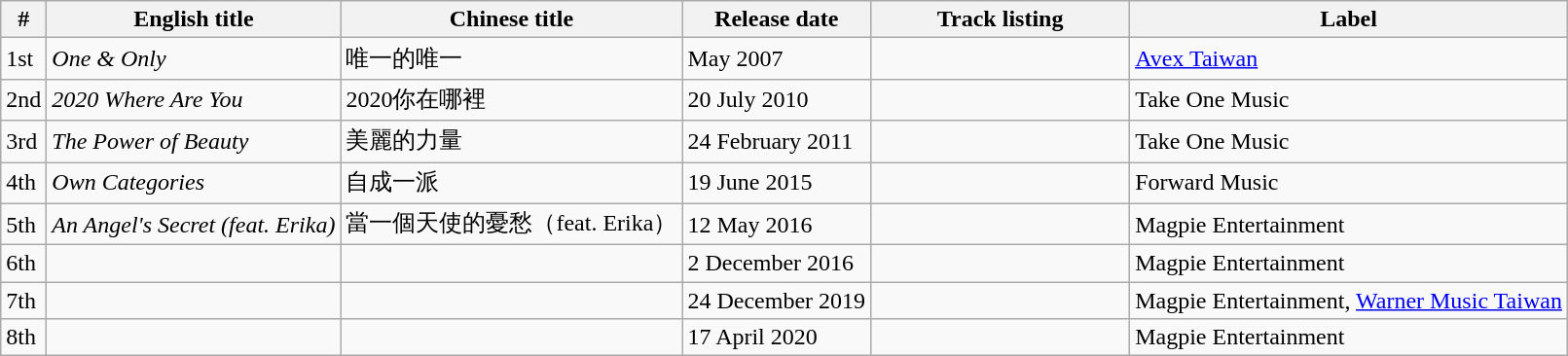<table class="wikitable sortable">
<tr>
<th>#</th>
<th>English title</th>
<th>Chinese title</th>
<th>Release date</th>
<th align="left" width="170px">Track listing</th>
<th>Label</th>
</tr>
<tr>
<td>1st</td>
<td><em>One & Only</em></td>
<td>唯一的唯一</td>
<td>May 2007</td>
<td align="left" style="font-size: 100%;"></td>
<td><a href='#'>Avex Taiwan</a></td>
</tr>
<tr>
<td>2nd</td>
<td><em>2020 Where Are You</em></td>
<td>2020你在哪裡</td>
<td>20 July 2010</td>
<td align="left" style="font-size: 100%;"></td>
<td>Take One Music</td>
</tr>
<tr>
<td>3rd</td>
<td><em>The Power of Beauty</em></td>
<td>美麗的力量</td>
<td>24 February 2011</td>
<td align="left" style="font-size: 100%;"></td>
<td>Take One Music</td>
</tr>
<tr>
<td>4th</td>
<td><em>Own Categories</em></td>
<td>自成一派</td>
<td>19 June 2015</td>
<td align="left" style="font-size: 100%;"></td>
<td>Forward Music</td>
</tr>
<tr>
<td>5th</td>
<td><em>An Angel's Secret (feat. Erika)</em></td>
<td>當一個天使的憂愁（feat. Erika）</td>
<td>12 May 2016</td>
<td align="left" style="font-size: 100%;"></td>
<td>Magpie Entertainment</td>
</tr>
<tr>
<td>6th</td>
<td></td>
<td></td>
<td>2 December 2016</td>
<td align="left" style="font-size: 100%;"></td>
<td>Magpie Entertainment</td>
</tr>
<tr>
<td>7th</td>
<td></td>
<td></td>
<td>24 December 2019</td>
<td align="left" style="font-size: 100%;"></td>
<td>Magpie Entertainment, <a href='#'>Warner Music Taiwan</a></td>
</tr>
<tr>
<td>8th</td>
<td></td>
<td></td>
<td>17 April 2020</td>
<td align="left" style="font-size: 100%;"></td>
<td>Magpie Entertainment</td>
</tr>
</table>
